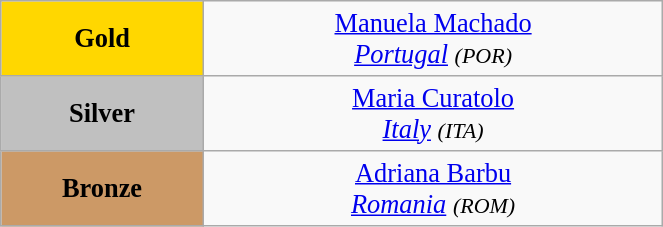<table class="wikitable" style=" text-align:center; font-size:110%;" width="35%">
<tr>
<td bgcolor="gold"><strong>Gold</strong></td>
<td> <a href='#'>Manuela Machado</a><br><em><a href='#'>Portugal</a> <small>(POR)</small></em></td>
</tr>
<tr>
<td bgcolor="silver"><strong>Silver</strong></td>
<td> <a href='#'>Maria Curatolo</a><br><em><a href='#'>Italy</a> <small>(ITA)</small></em></td>
</tr>
<tr>
<td bgcolor="CC9966"><strong>Bronze</strong></td>
<td> <a href='#'>Adriana Barbu</a><br><em><a href='#'>Romania</a> <small>(ROM)</small></em></td>
</tr>
</table>
